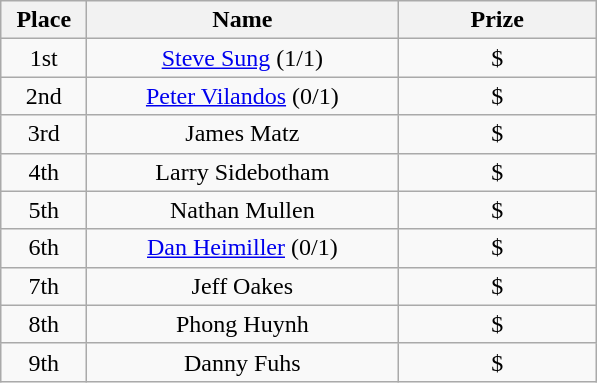<table class="wikitable">
<tr>
<th width="50">Place</th>
<th width="200">Name</th>
<th width="125">Prize</th>
</tr>
<tr>
<td align = "center">1st</td>
<td align = "center"><a href='#'>Steve Sung</a> (1/1)</td>
<td align = "center">$</td>
</tr>
<tr>
<td align = "center">2nd</td>
<td align = "center"><a href='#'>Peter Vilandos</a> (0/1)</td>
<td align = "center">$</td>
</tr>
<tr>
<td align = "center">3rd</td>
<td align = "center">James Matz</td>
<td align = "center">$</td>
</tr>
<tr>
<td align = "center">4th</td>
<td align = "center">Larry Sidebotham</td>
<td align = "center">$</td>
</tr>
<tr>
<td align = "center">5th</td>
<td align = "center">Nathan Mullen</td>
<td align = "center">$</td>
</tr>
<tr>
<td align = "center">6th</td>
<td align = "center"><a href='#'>Dan Heimiller</a> (0/1)</td>
<td align = "center">$</td>
</tr>
<tr>
<td align = "center">7th</td>
<td align = "center">Jeff Oakes</td>
<td align = "center">$</td>
</tr>
<tr>
<td align = "center">8th</td>
<td align = "center">Phong Huynh</td>
<td align = "center">$</td>
</tr>
<tr>
<td align = "center">9th</td>
<td align = "center">Danny Fuhs</td>
<td align = "center">$</td>
</tr>
</table>
